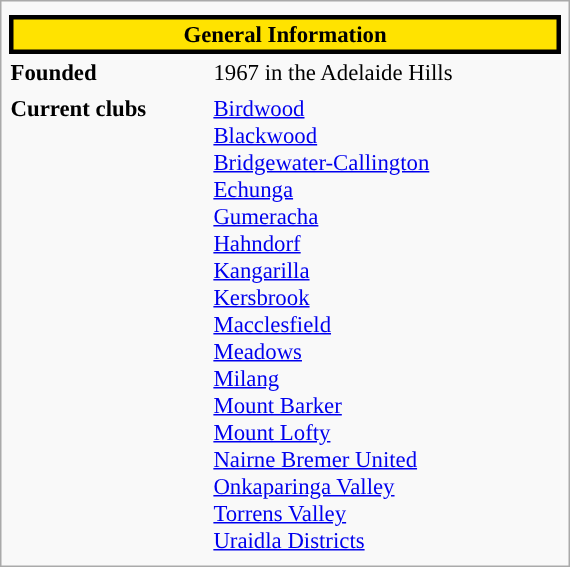<table class="infobox" style="width: 25em; font-size: 95%;">
<tr>
<td align="center" colspan="2"></td>
</tr>
<tr>
<th colspan="2" style="background:#FFE300; color:black; border:solid  black 3px"><strong>General Information</strong></th>
</tr>
<tr style="vertical-align: top;">
<td><strong>Founded</strong></td>
<td>1967 in the Adelaide Hills</td>
</tr>
<tr>
</tr>
<tr>
<td><strong>Current clubs</strong></td>
<td><a href='#'>Birdwood</a><br><a href='#'>Blackwood</a><br><a href='#'>Bridgewater-Callington</a><br><a href='#'>Echunga</a><br><a href='#'>Gumeracha</a><br><a href='#'>Hahndorf</a><br><a href='#'>Kangarilla</a><br><a href='#'>Kersbrook</a><br><a href='#'>Macclesfield</a><br><a href='#'>Meadows</a><br><a href='#'>Milang</a><br><a href='#'>Mount Barker</a><br><a href='#'>Mount Lofty</a><br><a href='#'>Nairne Bremer United</a><br><a href='#'>Onkaparinga Valley</a><br><a href='#'>Torrens Valley</a><br><a href='#'>Uraidla Districts</a><br></td>
</tr>
<tr style="vertical-align: top;">
</tr>
</table>
